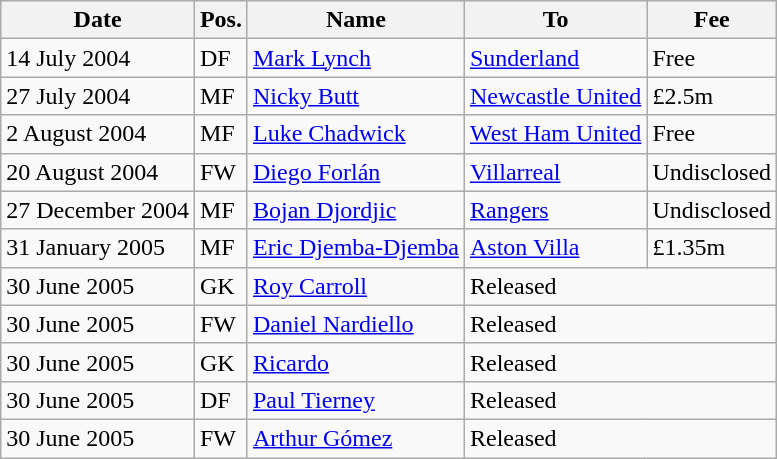<table class="wikitable">
<tr>
<th>Date</th>
<th>Pos.</th>
<th>Name</th>
<th>To</th>
<th>Fee</th>
</tr>
<tr>
<td>14 July 2004</td>
<td>DF</td>
<td> <a href='#'>Mark Lynch</a></td>
<td> <a href='#'>Sunderland</a></td>
<td>Free</td>
</tr>
<tr>
<td>27 July 2004</td>
<td>MF</td>
<td> <a href='#'>Nicky Butt</a></td>
<td> <a href='#'>Newcastle United</a></td>
<td>£2.5m</td>
</tr>
<tr>
<td>2 August 2004</td>
<td>MF</td>
<td> <a href='#'>Luke Chadwick</a></td>
<td> <a href='#'>West Ham United</a></td>
<td>Free</td>
</tr>
<tr>
<td>20 August 2004</td>
<td>FW</td>
<td> <a href='#'>Diego Forlán</a></td>
<td> <a href='#'>Villarreal</a></td>
<td>Undisclosed</td>
</tr>
<tr>
<td>27 December 2004</td>
<td>MF</td>
<td> <a href='#'>Bojan Djordjic</a></td>
<td> <a href='#'>Rangers</a></td>
<td>Undisclosed</td>
</tr>
<tr>
<td>31 January 2005</td>
<td>MF</td>
<td> <a href='#'>Eric Djemba-Djemba</a></td>
<td> <a href='#'>Aston Villa</a></td>
<td>£1.35m</td>
</tr>
<tr>
<td>30 June 2005</td>
<td>GK</td>
<td> <a href='#'>Roy Carroll</a></td>
<td colspan="2">Released</td>
</tr>
<tr>
<td>30 June 2005</td>
<td>FW</td>
<td> <a href='#'>Daniel Nardiello</a></td>
<td colspan="2">Released</td>
</tr>
<tr>
<td>30 June 2005</td>
<td>GK</td>
<td> <a href='#'>Ricardo</a></td>
<td colspan="2">Released</td>
</tr>
<tr>
<td>30 June 2005</td>
<td>DF</td>
<td> <a href='#'>Paul Tierney</a></td>
<td colspan="2">Released</td>
</tr>
<tr>
<td>30 June 2005</td>
<td>FW</td>
<td> <a href='#'>Arthur Gómez</a></td>
<td colspan="2">Released</td>
</tr>
</table>
